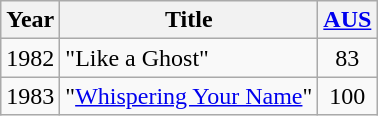<table class="wikitable">
<tr>
<th style="text-align: center;">Year</th>
<th style="text-align: center;">Title</th>
<th style="text-align: center;"><a href='#'>AUS</a></th>
</tr>
<tr>
<td style="text-align: center;">1982</td>
<td>"Like a Ghost"</td>
<td style="text-align: center;">83</td>
</tr>
<tr>
<td style="text-align: center;">1983</td>
<td>"<a href='#'>Whispering Your Name</a>"</td>
<td style="text-align: center;">100</td>
</tr>
</table>
